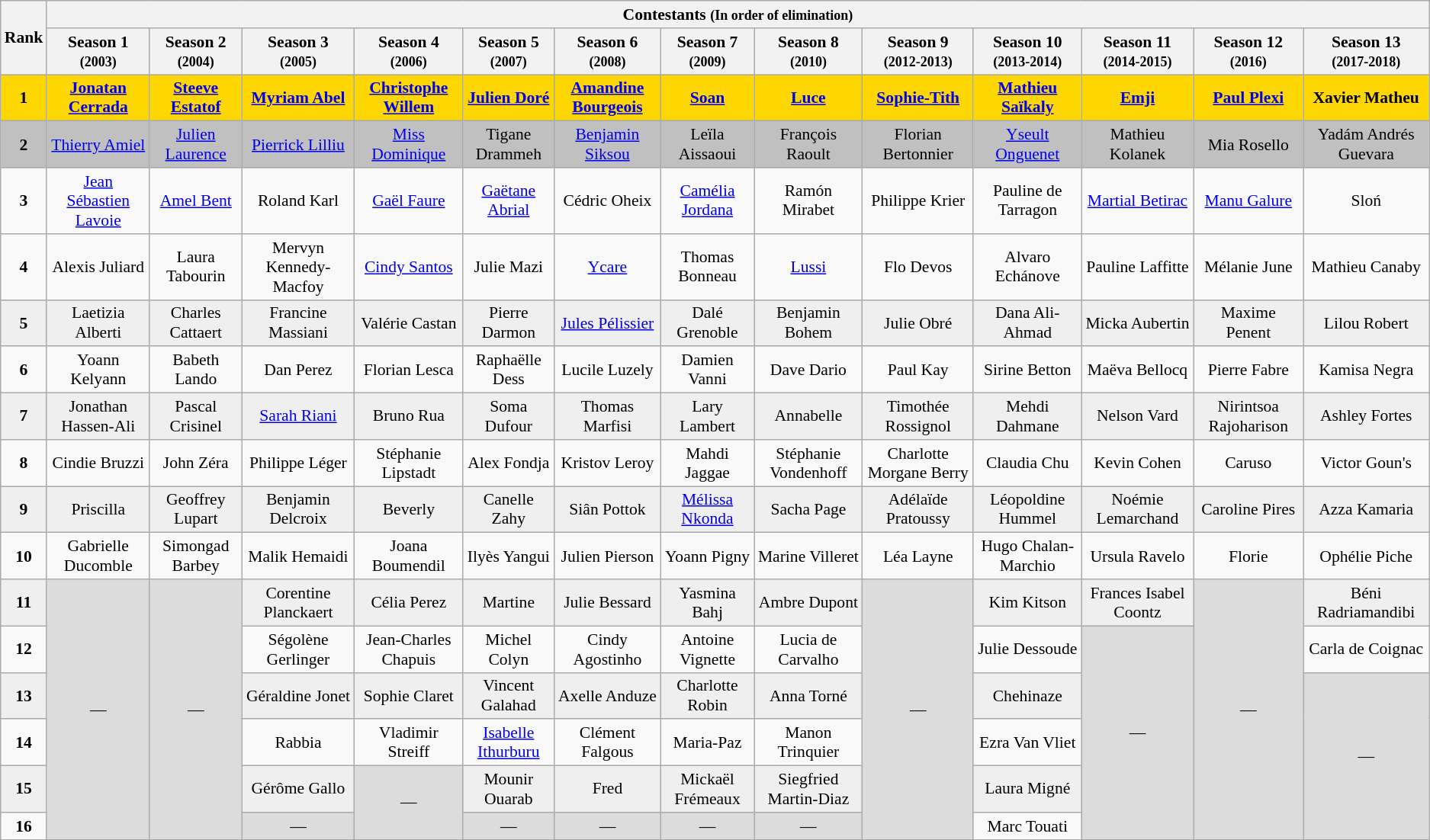<table class="wikitable" style="font-size:90%; text-align:center">
<tr>
<th rowspan="2">Rank</th>
<th colspan="13">Contestants <small>(In order of elimination)</small></th>
</tr>
<tr>
<th>Season 1 <br><small>(2003)</small></th>
<th>Season 2 <br><small>(2004)</small></th>
<th>Season 3 <br><small>(2005)</small></th>
<th>Season 4 <br><small>(2006)</small></th>
<th>Season 5 <br><small>(2007)</small></th>
<th>Season 6 <br><small>(2008)</small></th>
<th>Season 7 <br><small>(2009)</small></th>
<th>Season 8 <br><small>(2010)</small></th>
<th>Season 9 <br><small>(2012-2013)</small></th>
<th>Season 10 <br><small>(2013-2014)</small></th>
<th>Season 11 <br><small>(2014-2015)</small></th>
<th>Season 12 <br><small>(2016)</small></th>
<th>Season 13 <br><small>(2017-2018)</small></th>
</tr>
<tr bgcolor="gold">
<td><strong>1</strong></td>
<td><strong><a href='#'>Jonatan Cerrada</a></strong></td>
<td><strong><a href='#'>Steeve Estatof</a></strong></td>
<td><strong><a href='#'>Myriam Abel</a></strong></td>
<td><strong><a href='#'>Christophe Willem</a></strong></td>
<td><strong><a href='#'>Julien Doré</a></strong></td>
<td><strong><a href='#'>Amandine Bourgeois</a></strong></td>
<td><strong><a href='#'>Soan</a></strong></td>
<td><strong><a href='#'>Luce</a></strong></td>
<td><strong><a href='#'>Sophie-Tith</a></strong></td>
<td><strong><a href='#'>Mathieu Saïkaly</a></strong></td>
<td><strong><a href='#'>Emji</a></strong></td>
<td><strong><a href='#'>Paul Plexi</a></strong></td>
<td><strong>Xavier Matheu</strong></td>
</tr>
<tr bgcolor="silver">
<td><strong>2</strong></td>
<td><a href='#'>Thierry Amiel</a></td>
<td><a href='#'>Julien Laurence</a></td>
<td><a href='#'>Pierrick Lilliu</a></td>
<td><a href='#'>Miss Dominique</a></td>
<td>Tigane Drammeh</td>
<td><a href='#'>Benjamin Siksou</a></td>
<td>Leïla Aissaoui</td>
<td>François Raoult</td>
<td>Florian Bertonnier</td>
<td><a href='#'>Yseult Onguenet</a></td>
<td>Mathieu Kolanek</td>
<td>Mia Rosello</td>
<td>Yadám Andrés Guevara</td>
</tr>
<tr>
<td><strong>3</strong></td>
<td><a href='#'>Jean Sébastien Lavoie</a></td>
<td><a href='#'>Amel Bent</a></td>
<td>Roland Karl</td>
<td><a href='#'>Gaël Faure</a></td>
<td><a href='#'>Gaëtane Abrial</a></td>
<td>Cédric Oheix</td>
<td><a href='#'>Camélia Jordana</a></td>
<td>Ramón Mirabet</td>
<td>Philippe Krier</td>
<td>Pauline de Tarragon</td>
<td><a href='#'>Martial Betirac</a></td>
<td><a href='#'>Manu Galure</a></td>
<td>Sloń</td>
</tr>
<tr>
<td><strong>4</strong></td>
<td>Alexis Juliard</td>
<td>Laura Tabourin</td>
<td>Mervyn Kennedy-Macfoy</td>
<td><a href='#'>Cindy Santos</a></td>
<td>Julie Mazi</td>
<td><a href='#'>Ycare</a></td>
<td>Thomas Bonneau</td>
<td><a href='#'>Lussi</a></td>
<td>Flo Devos</td>
<td>Alvaro Echánove</td>
<td>Pauline Laffitte</td>
<td>Mélanie June</td>
<td>Mathieu Canaby</td>
</tr>
<tr style="background:#EFEFEF">
<td><strong>5</strong></td>
<td>Laetizia Alberti</td>
<td>Charles Cattaert</td>
<td>Francine Massiani</td>
<td>Valérie Castan</td>
<td>Pierre Darmon</td>
<td><a href='#'>Jules Pélissier</a></td>
<td>Dalé Grenoble</td>
<td>Benjamin Bohem</td>
<td>Julie Obré</td>
<td>Dana Ali-Ahmad</td>
<td>Micka Aubertin</td>
<td>Maxime Penent</td>
<td>Lilou Robert</td>
</tr>
<tr>
<td><strong>6</strong></td>
<td>Yoann Kelyann</td>
<td>Babeth Lando</td>
<td>Dan Perez</td>
<td>Florian Lesca</td>
<td>Raphaëlle Dess</td>
<td>Lucile Luzely</td>
<td>Damien Vanni</td>
<td>Dave Dario</td>
<td>Paul Kay</td>
<td>Sirine Betton</td>
<td>Maëva Bellocq</td>
<td>Pierre Fabre</td>
<td>Kamisa Negra</td>
</tr>
<tr style="background:#EFEFEF">
<td><strong>7</strong></td>
<td>Jonathan Hassen-Ali</td>
<td>Pascal Crisinel</td>
<td><a href='#'>Sarah Riani</a></td>
<td>Bruno Rua</td>
<td>Soma Dufour</td>
<td>Thomas Marfisi</td>
<td>Lary Lambert</td>
<td>Annabelle</td>
<td>Timothée Rossignol</td>
<td>Mehdi Dahmane</td>
<td>Nelson Vard</td>
<td>Nirintsoa Rajoharison</td>
<td>Ashley Fortes</td>
</tr>
<tr>
<td><strong>8</strong></td>
<td>Cindie Bruzzi</td>
<td>John Zéra</td>
<td>Philippe Léger</td>
<td>Stéphanie Lipstadt</td>
<td>Alex Fondja</td>
<td>Kristov Leroy</td>
<td>Mahdi Jaggae</td>
<td>Stéphanie Vondenhoff</td>
<td>Charlotte Morgane Berry</td>
<td>Claudia Chu</td>
<td>Kevin Cohen</td>
<td>Caruso</td>
<td>Victor Goun's</td>
</tr>
<tr style="background:#EFEFEF">
<td><strong>9</strong></td>
<td>Priscilla</td>
<td>Geoffrey Lupart</td>
<td>Benjamin Delcroix</td>
<td>Beverly</td>
<td>Canelle Zahy</td>
<td>Siân Pottok</td>
<td><a href='#'>Mélissa Nkonda</a></td>
<td>Sacha Page</td>
<td>Adélaïde Pratoussy</td>
<td>Léopoldine Hummel</td>
<td>Noémie Lemarchand</td>
<td>Caroline Pires</td>
<td>Azza Kamaria</td>
</tr>
<tr>
<td><strong>10</strong></td>
<td>Gabrielle Ducomble</td>
<td>Simongad Barbey</td>
<td>Malik Hemaidi</td>
<td>Joana Boumendil</td>
<td>Ilyès Yangui</td>
<td>Julien Pierson</td>
<td>Yoann Pigny</td>
<td>Marine Villeret</td>
<td>Léa Layne</td>
<td>Hugo Chalan-Marchio</td>
<td>Ursula Ravelo</td>
<td>Florie</td>
<td>Ophélie Piche</td>
</tr>
<tr style="background:#EFEFEF">
<td><strong>11</strong></td>
<td style="background:gainsboro" rowspan="6">—</td>
<td style="background:gainsboro" rowspan="6">—</td>
<td>Corentine Planckaert</td>
<td>Célia Perez</td>
<td>Martine</td>
<td>Julie Bessard</td>
<td>Yasmina Bahj</td>
<td>Ambre Dupont</td>
<td style="background:gainsboro" rowspan="6">—</td>
<td>Kim Kitson</td>
<td>Frances Isabel Coontz</td>
<td style="background:gainsboro" rowspan="6">—</td>
<td>Béni Radriamandibi</td>
</tr>
<tr>
<td><strong>12</strong></td>
<td>Ségolène Gerlinger</td>
<td>Jean-Charles Chapuis</td>
<td>Michel Colyn</td>
<td>Cindy Agostinho</td>
<td>Antoine Vignette</td>
<td>Lucia de Carvalho</td>
<td>Julie Dessoude</td>
<td style="background:gainsboro" rowspan="5">—</td>
<td>Carla de Coignac</td>
</tr>
<tr style="background:#EFEFEF">
<td><strong>13</strong></td>
<td>Géraldine Jonet</td>
<td>Sophie Claret</td>
<td>Vincent Galahad</td>
<td>Axelle Anduze</td>
<td>Charlotte Robin</td>
<td>Anna Torné</td>
<td>Chehinaze</td>
<td style="background:gainsboro" rowspan="4">—</td>
</tr>
<tr>
<td><strong>14</strong></td>
<td>Rabbia</td>
<td>Vladimir Streiff</td>
<td><a href='#'>Isabelle Ithurburu</a></td>
<td>Clément Falgous</td>
<td>Maria-Paz</td>
<td>Manon Trinquier</td>
<td>Ezra Van Vliet</td>
</tr>
<tr style="background:#EFEFEF">
<td><strong>15</strong></td>
<td>Gérôme Gallo</td>
<td style="background:gainsboro" rowspan="2">—</td>
<td>Mounir Ouarab</td>
<td>Fred</td>
<td>Mickaël Frémeaux</td>
<td>Siegfried Martin-Diaz</td>
<td>Laura Migné</td>
</tr>
<tr>
<td><strong>16</strong></td>
<td style="background:gainsboro">—</td>
<td style="background:gainsboro">—</td>
<td style="background:gainsboro">—</td>
<td style="background:gainsboro">—</td>
<td style="background:gainsboro">—</td>
<td>Marc Touati</td>
</tr>
<tr>
</tr>
</table>
